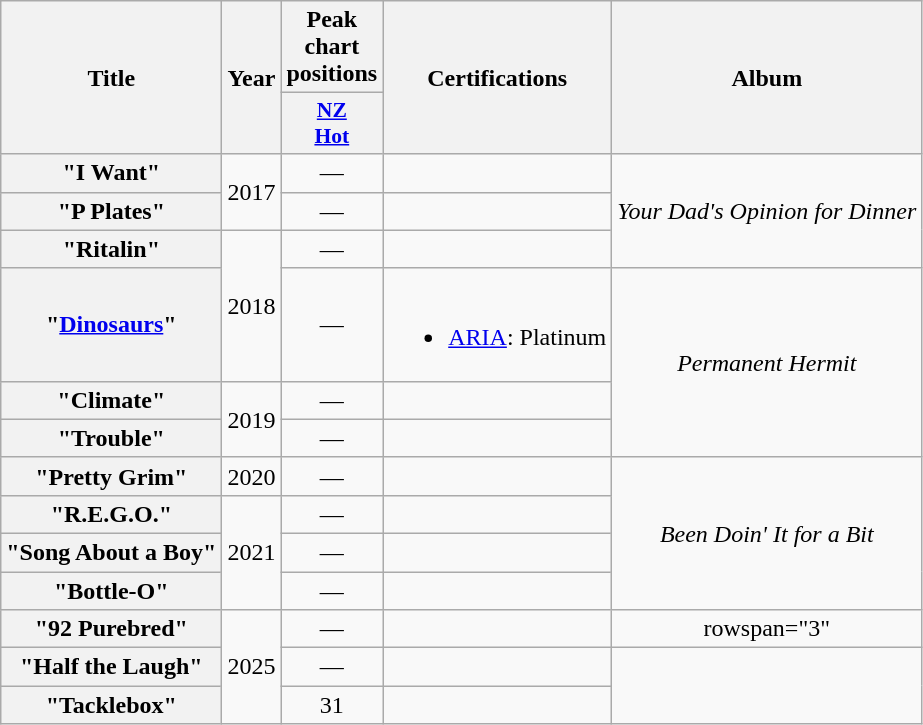<table class="wikitable plainrowheaders" style="text-align:center;">
<tr>
<th scope="col" rowspan="2">Title</th>
<th scope="col" rowspan="2">Year</th>
<th scope="col" colspan="1">Peak chart positions</th>
<th scope="col" rowspan="2">Certifications</th>
<th scope="col" rowspan="2">Album</th>
</tr>
<tr>
<th scope="col" style="width:3em;font-size:90%;"><a href='#'>NZ<br>Hot</a><br></th>
</tr>
<tr>
<th scope="row">"I Want"</th>
<td rowspan="2">2017</td>
<td>—</td>
<td></td>
<td rowspan="3"><em>Your Dad's Opinion for Dinner</em></td>
</tr>
<tr>
<th scope="row">"P Plates"</th>
<td>—</td>
<td></td>
</tr>
<tr>
<th scope="row">"Ritalin"</th>
<td rowspan="2">2018</td>
<td>—</td>
<td></td>
</tr>
<tr>
<th scope="row">"<a href='#'>Dinosaurs</a>"</th>
<td>—</td>
<td><br><ul><li><a href='#'>ARIA</a>: Platinum</li></ul></td>
<td rowspan="3"><em>Permanent Hermit</em></td>
</tr>
<tr>
<th scope="row">"Climate"</th>
<td rowspan="2">2019</td>
<td>—</td>
<td></td>
</tr>
<tr>
<th scope="row">"Trouble"</th>
<td>—</td>
<td></td>
</tr>
<tr>
<th scope="row">"Pretty Grim"</th>
<td>2020</td>
<td>—</td>
<td></td>
<td rowspan="4"><em>Been Doin' It for a Bit</em></td>
</tr>
<tr>
<th scope="row">"R.E.G.O."</th>
<td rowspan="3">2021</td>
<td>—</td>
<td></td>
</tr>
<tr>
<th scope="row">"Song About a Boy"</th>
<td>—</td>
<td></td>
</tr>
<tr>
<th scope="row">"Bottle-O"</th>
<td>—</td>
<td></td>
</tr>
<tr>
<th scope="row">"92 Purebred"</th>
<td rowspan="3">2025</td>
<td>—</td>
<td></td>
<td>rowspan="3" </td>
</tr>
<tr>
<th scope="row">"Half the Laugh"</th>
<td>—</td>
<td></td>
</tr>
<tr>
<th scope="row">"Tacklebox"</th>
<td>31</td>
<td></td>
</tr>
</table>
